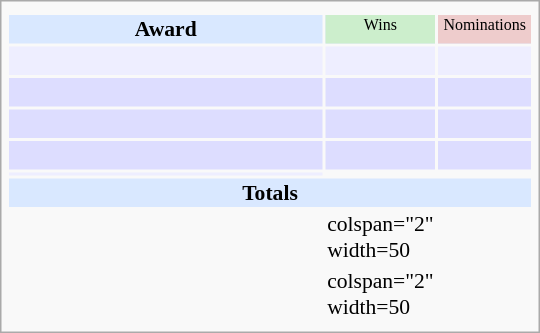<table class="infobox" style="width: 25em; text-align: left; font-size: 90%; vertical-align: middle;">
<tr>
<td colspan="3" style="text-align:center;"></td>
</tr>
<tr bgcolor=#D9E8FF style="text-align:center;">
<th style="vertical-align: middle;">Award</th>
<td style="background:#cceecc; font-size:8pt;" width="60px">Wins</td>
<td style="background:#eecccc; font-size:8pt;" width="60px">Nominations</td>
</tr>
<tr bgcolor=#eeeeff>
<td align="center"><br></td>
<td></td>
<td></td>
</tr>
<tr bgcolor=#ddddff>
<td align="center"><br></td>
<td></td>
<td></td>
</tr>
<tr bgcolor=#ddddff>
<td align="center"><br></td>
<td></td>
<td></td>
</tr>
<tr bgcolor=#ddddff>
<td align="center"><br></td>
<td></td>
<td></td>
</tr>
<tr bgcolor=#eeeeff>
<td align="center"></td>
</tr>
<tr bgcolor=#D9E8FF>
<td colspan="3" style="text-align:center;"><strong>Totals</strong></td>
</tr>
<tr>
<td></td>
<td>colspan="2" width=50 </td>
</tr>
<tr>
<td></td>
<td>colspan="2" width=50 </td>
</tr>
<tr>
</tr>
</table>
